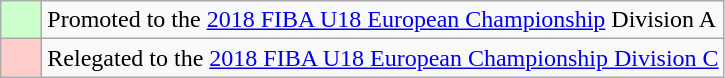<table class="wikitable">
<tr>
<td width=20px bgcolor="#ccffcc"></td>
<td>Promoted to the <a href='#'>2018 FIBA U18 European Championship</a> Division A</td>
</tr>
<tr>
<td width=20px bgcolor="#ffcccc"></td>
<td>Relegated to the <a href='#'>2018 FIBA U18 European Championship Division C</a></td>
</tr>
</table>
